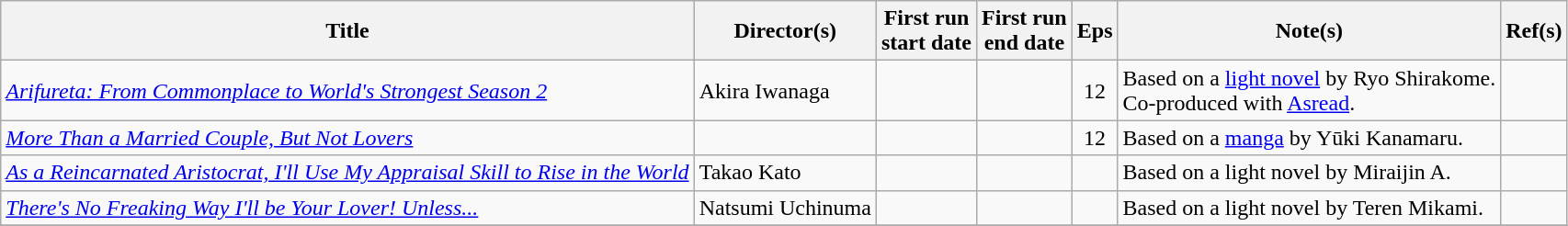<table class="wikitable sortable">
<tr>
<th scope="col">Title</th>
<th scope="col">Director(s)</th>
<th scope="col">First run<br>start date</th>
<th scope="col">First run<br>end date</th>
<th scope="col" class="unsortable">Eps</th>
<th scope="col" class="unsortable">Note(s)</th>
<th scope="col" class="unsortable">Ref(s)</th>
</tr>
<tr>
<td><em><a href='#'>Arifureta: From Commonplace to World's Strongest Season 2</a></em></td>
<td>Akira Iwanaga</td>
<td></td>
<td></td>
<td style="text-align:center">12</td>
<td>Based on a <a href='#'>light novel</a> by Ryo Shirakome.<br>Co-produced with <a href='#'>Asread</a>.</td>
<td style="text-align:center"></td>
</tr>
<tr>
<td><em><a href='#'>More Than a Married Couple, But Not Lovers</a></em></td>
<td></td>
<td></td>
<td></td>
<td style="text-align:center">12</td>
<td>Based on a <a href='#'>manga</a> by Yūki Kanamaru.</td>
<td style="text-align:center"></td>
</tr>
<tr>
<td><em><a href='#'>As a Reincarnated Aristocrat, I'll Use My Appraisal Skill to Rise in the World</a></em></td>
<td>Takao Kato</td>
<td></td>
<td></td>
<td style="text-align:center"></td>
<td>Based on a light novel by Miraijin A.</td>
<td style="text-align:center"></td>
</tr>
<tr>
<td><em><a href='#'>There's No Freaking Way I'll be Your Lover! Unless...</a></em></td>
<td>Natsumi Uchinuma</td>
<td></td>
<td></td>
<td style="text-align:center"></td>
<td>Based on a light novel by Teren Mikami.</td>
<td style="text-align:center"></td>
</tr>
<tr>
</tr>
</table>
